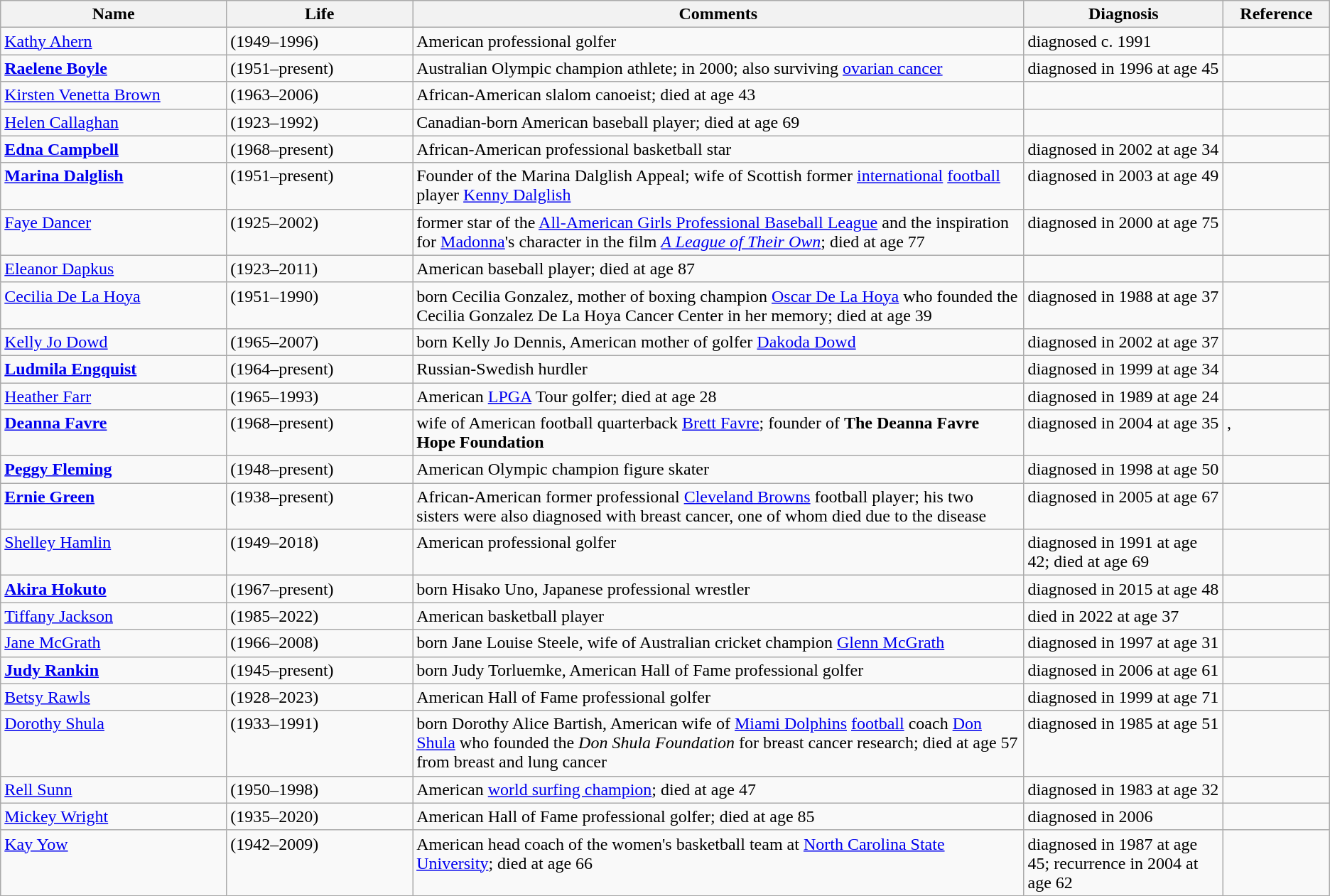<table class=wikitable>
<tr>
<th style="width:17%;">Name</th>
<th style="width:14%;">Life</th>
<th style="width:46%;">Comments</th>
<th style="width:15%;">Diagnosis</th>
<th style="width:8%;">Reference</th>
</tr>
<tr valign="top">
<td><a href='#'>Kathy Ahern</a></td>
<td>(1949–1996)</td>
<td>American professional golfer</td>
<td>diagnosed c. 1991</td>
<td></td>
</tr>
<tr valign="top">
<td><strong><a href='#'>Raelene Boyle</a></strong></td>
<td>(1951–present)</td>
<td>Australian Olympic champion athlete; in 2000; also surviving <a href='#'>ovarian cancer</a></td>
<td>diagnosed in 1996 at age 45</td>
<td></td>
</tr>
<tr valign="top">
<td><a href='#'>Kirsten Venetta Brown</a></td>
<td>(1963–2006)</td>
<td>African-American slalom canoeist; died at age 43</td>
<td></td>
<td></td>
</tr>
<tr valign="top">
<td><a href='#'>Helen Callaghan</a></td>
<td>(1923–1992)</td>
<td>Canadian-born American baseball player; died at age 69</td>
<td></td>
<td></td>
</tr>
<tr valign="top">
<td><strong><a href='#'>Edna Campbell</a></strong></td>
<td>(1968–present)</td>
<td>African-American professional basketball star</td>
<td>diagnosed in 2002 at age 34</td>
<td></td>
</tr>
<tr valign="top">
<td><strong><a href='#'>Marina Dalglish</a></strong></td>
<td>(1951–present)</td>
<td>Founder of the Marina Dalglish Appeal; wife of Scottish former <a href='#'>international</a> <a href='#'>football</a> player <a href='#'>Kenny Dalglish</a></td>
<td>diagnosed in 2003 at age 49</td>
<td></td>
</tr>
<tr valign="top">
<td><a href='#'>Faye Dancer</a></td>
<td>(1925–2002)</td>
<td>former star of the <a href='#'>All-American Girls Professional Baseball League</a> and the inspiration for <a href='#'>Madonna</a>'s character in the film <em><a href='#'>A League of Their Own</a></em>; died at age 77</td>
<td>diagnosed in 2000 at age 75</td>
<td></td>
</tr>
<tr valign="top">
<td><a href='#'>Eleanor Dapkus</a></td>
<td>(1923–2011)</td>
<td>American baseball player; died at age 87</td>
<td></td>
<td></td>
</tr>
<tr valign="top">
<td><a href='#'>Cecilia De La Hoya</a></td>
<td>(1951–1990)</td>
<td>born Cecilia Gonzalez, mother of boxing champion <a href='#'>Oscar De La Hoya</a> who founded the Cecilia Gonzalez De La Hoya Cancer Center in her memory; died at age 39</td>
<td>diagnosed in 1988 at age 37</td>
<td></td>
</tr>
<tr valign="top">
<td><a href='#'>Kelly Jo Dowd</a></td>
<td>(1965–2007)</td>
<td>born Kelly Jo Dennis, American mother of golfer <a href='#'>Dakoda Dowd</a></td>
<td>diagnosed in 2002 at age 37</td>
<td></td>
</tr>
<tr valign="top">
<td><strong><a href='#'>Ludmila Engquist</a></strong></td>
<td>(1964–present)</td>
<td>Russian-Swedish hurdler</td>
<td>diagnosed in 1999 at age 34</td>
<td></td>
</tr>
<tr valign="top">
<td><a href='#'>Heather Farr</a></td>
<td>(1965–1993)</td>
<td>American <a href='#'>LPGA</a> Tour golfer; died at age 28</td>
<td>diagnosed in 1989 at age 24</td>
<td></td>
</tr>
<tr valign="top">
<td><strong><a href='#'>Deanna Favre</a></strong></td>
<td>(1968–present)</td>
<td>wife of American football quarterback <a href='#'>Brett Favre</a>; founder of <strong>The Deanna Favre Hope Foundation</strong></td>
<td>diagnosed in 2004 at age 35</td>
<td>, </td>
</tr>
<tr valign="top">
<td><strong><a href='#'>Peggy Fleming</a></strong></td>
<td>(1948–present)</td>
<td>American Olympic champion figure skater</td>
<td>diagnosed in 1998 at age 50</td>
<td></td>
</tr>
<tr valign="top">
<td><strong><a href='#'>Ernie Green</a></strong></td>
<td>(1938–present)</td>
<td>African-American former professional <a href='#'>Cleveland Browns</a> football player; his two sisters were also diagnosed with breast cancer, one of whom died due to the disease</td>
<td>diagnosed in 2005 at age 67</td>
<td></td>
</tr>
<tr valign="top">
<td><a href='#'>Shelley Hamlin</a></td>
<td>(1949–2018)</td>
<td>American professional golfer</td>
<td>diagnosed in 1991 at age 42; died at age 69</td>
<td></td>
</tr>
<tr valign="top">
<td><strong><a href='#'>Akira Hokuto</a></strong></td>
<td>(1967–present)</td>
<td>born Hisako Uno, Japanese professional wrestler</td>
<td>diagnosed in 2015 at age 48</td>
<td></td>
</tr>
<tr valign="top">
<td><a href='#'>Tiffany Jackson</a></td>
<td>(1985–2022)</td>
<td>American basketball player</td>
<td>died in 2022 at age 37</td>
<td></td>
</tr>
<tr valign="top">
<td><a href='#'>Jane McGrath</a></td>
<td>(1966–2008)</td>
<td>born Jane Louise Steele, wife of Australian cricket champion <a href='#'>Glenn McGrath</a></td>
<td>diagnosed in 1997 at age 31</td>
<td></td>
</tr>
<tr valign="top">
<td><strong><a href='#'>Judy Rankin</a></strong></td>
<td>(1945–present)</td>
<td>born Judy Torluemke, American Hall of Fame professional golfer</td>
<td>diagnosed in 2006 at age 61</td>
<td></td>
</tr>
<tr valign="top">
<td><a href='#'>Betsy Rawls</a></td>
<td>(1928–2023)</td>
<td>American Hall of Fame professional golfer</td>
<td>diagnosed in 1999 at age 71</td>
<td></td>
</tr>
<tr valign="top">
<td><a href='#'>Dorothy Shula</a></td>
<td>(1933–1991)</td>
<td>born Dorothy Alice Bartish, American wife of <a href='#'>Miami Dolphins</a> <a href='#'>football</a> coach <a href='#'>Don Shula</a> who founded the <em>Don Shula Foundation</em> for breast cancer research; died at age 57 from breast and lung cancer</td>
<td>diagnosed in 1985 at age 51</td>
<td></td>
</tr>
<tr valign="top">
<td><a href='#'>Rell Sunn</a></td>
<td>(1950–1998)</td>
<td>American <a href='#'>world surfing champion</a>; died at age 47</td>
<td>diagnosed in 1983 at age 32</td>
<td> </td>
</tr>
<tr valign="top">
<td><a href='#'>Mickey Wright</a></td>
<td>(1935–2020)</td>
<td>American Hall of Fame professional golfer; died at age 85</td>
<td>diagnosed in 2006</td>
<td></td>
</tr>
<tr valign="top">
<td><a href='#'>Kay Yow</a></td>
<td>(1942–2009)</td>
<td>American head coach of the women's basketball team at <a href='#'>North Carolina State University</a>; died at age 66</td>
<td>diagnosed in 1987 at age 45; recurrence in 2004 at age 62</td>
<td></td>
</tr>
</table>
